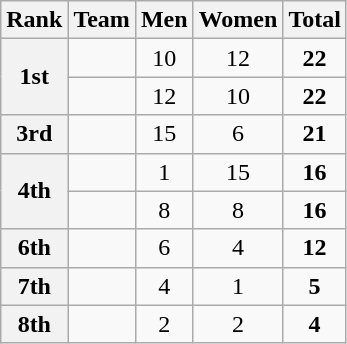<table class="wikitable" style="text-align:center">
<tr>
<th>Rank</th>
<th>Team</th>
<th>Men</th>
<th>Women</th>
<th>Total</th>
</tr>
<tr>
<th rowspan="2">1st</th>
<td align="left"></td>
<td>10</td>
<td>12</td>
<td><strong>22</strong></td>
</tr>
<tr>
<td align=left></td>
<td>12</td>
<td>10</td>
<td><strong>22</strong></td>
</tr>
<tr>
<th>3rd</th>
<td align="left"></td>
<td>15</td>
<td>6</td>
<td><strong>21</strong></td>
</tr>
<tr>
<th rowspan="2">4th</th>
<td align=left></td>
<td>1</td>
<td>15</td>
<td><strong>16</strong></td>
</tr>
<tr>
<td align="left"></td>
<td>8</td>
<td>8</td>
<td><strong>16</strong></td>
</tr>
<tr>
<th>6th</th>
<td align="left"></td>
<td>6</td>
<td>4</td>
<td><strong>12</strong></td>
</tr>
<tr>
<th>7th</th>
<td align="left"></td>
<td>4</td>
<td>1</td>
<td><strong>5</strong></td>
</tr>
<tr>
<th>8th</th>
<td align="left"></td>
<td>2</td>
<td>2</td>
<td><strong>4</strong></td>
</tr>
</table>
